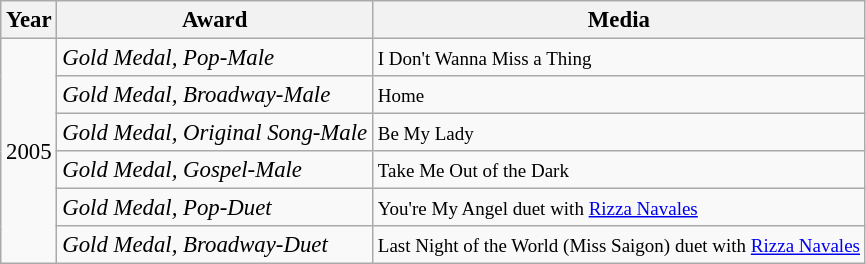<table class="wikitable" style="font-size: 95%;">
<tr>
<th>Year</th>
<th>Award</th>
<th>Media</th>
</tr>
<tr>
<td rowspan=6>2005</td>
<td><em>Gold Medal, Pop-Male</em></td>
<td><small> I Don't Wanna Miss a Thing </small></td>
</tr>
<tr>
<td><em>Gold Medal, Broadway-Male</em></td>
<td><small> Home </small></td>
</tr>
<tr>
<td><em>Gold Medal, Original Song-Male</em></td>
<td><small> Be My Lady </small></td>
</tr>
<tr>
<td><em>Gold Medal, Gospel-Male</em></td>
<td><small> Take Me Out of the Dark </small></td>
</tr>
<tr>
<td><em>Gold Medal, Pop-Duet</em></td>
<td><small> You're My Angel duet with <a href='#'>Rizza Navales</a> </small></td>
</tr>
<tr>
<td><em>Gold Medal, Broadway-Duet</em></td>
<td><small> Last Night of the World (Miss Saigon) duet with <a href='#'>Rizza Navales</a> </small></td>
</tr>
</table>
